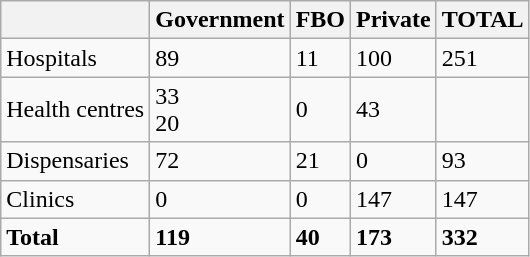<table class="wikitable">
<tr>
<th></th>
<th>Government</th>
<th>FBO</th>
<th>Private</th>
<th>TOTAL</th>
</tr>
<tr>
<td>Hospitals</td>
<td>89</td>
<td>11</td>
<td>100</td>
<td>251</td>
</tr>
<tr>
<td>Health centres</td>
<td>33<br>20</td>
<td>0</td>
<td>43</td>
</tr>
<tr>
<td>Dispensaries</td>
<td>72</td>
<td>21</td>
<td>0</td>
<td>93</td>
</tr>
<tr>
<td>Clinics</td>
<td>0</td>
<td>0</td>
<td>147</td>
<td>147</td>
</tr>
<tr>
<td><strong>Total</strong></td>
<td><strong>119</strong></td>
<td><strong>40</strong></td>
<td><strong>173</strong></td>
<td><strong>332</strong></td>
</tr>
</table>
